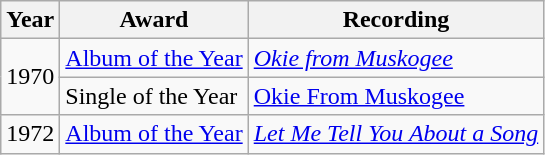<table class="wikitable">
<tr>
<th>Year</th>
<th>Award</th>
<th>Recording</th>
</tr>
<tr>
<td rowspan="2">1970</td>
<td><a href='#'>Album of the Year</a></td>
<td><em><a href='#'>Okie from Muskogee</a></em></td>
</tr>
<tr>
<td>Single of the Year</td>
<td><a href='#'>Okie From Muskogee</a></td>
</tr>
<tr>
<td>1972</td>
<td><a href='#'>Album of the Year</a></td>
<td><em><a href='#'>Let Me Tell You About a Song</a></em></td>
</tr>
</table>
